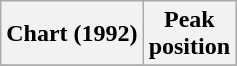<table class="wikitable sortable plainrowheaders" style="text-align:center;">
<tr>
<th scope="col">Chart (1992)</th>
<th scope="col">Peak<br>position</th>
</tr>
<tr>
</tr>
</table>
